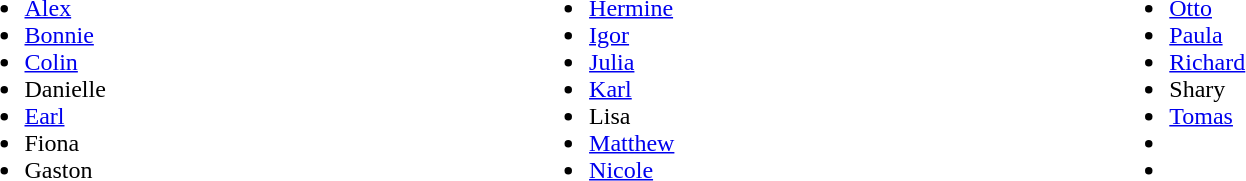<table width="90%">
<tr>
<td><br><ul><li><a href='#'>Alex</a></li><li><a href='#'>Bonnie</a></li><li><a href='#'>Colin</a></li><li>Danielle</li><li><a href='#'>Earl</a></li><li>Fiona</li><li>Gaston</li></ul></td>
<td><br><ul><li><a href='#'>Hermine</a></li><li><a href='#'>Igor</a></li><li><a href='#'>Julia</a></li><li><a href='#'>Karl</a></li><li>Lisa</li><li><a href='#'>Matthew</a></li><li><a href='#'>Nicole</a></li></ul></td>
<td><br><ul><li><a href='#'>Otto</a></li><li><a href='#'>Paula</a></li><li><a href='#'>Richard</a></li><li>Shary</li><li><a href='#'>Tomas</a></li><li></li><li></li></ul></td>
<td></td>
</tr>
</table>
